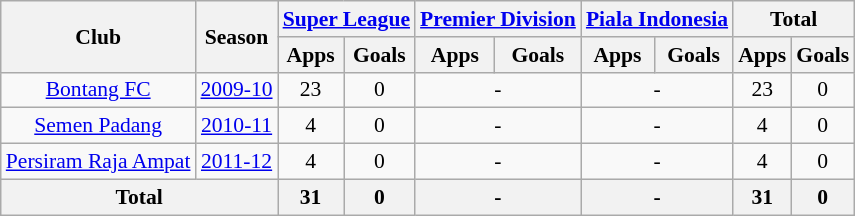<table class="wikitable" style="font-size:90%; text-align:center;">
<tr>
<th rowspan="2">Club</th>
<th rowspan="2">Season</th>
<th colspan="2"><a href='#'>Super League</a></th>
<th colspan="2"><a href='#'>Premier Division</a></th>
<th colspan="2"><a href='#'>Piala Indonesia</a></th>
<th colspan="2">Total</th>
</tr>
<tr>
<th>Apps</th>
<th>Goals</th>
<th>Apps</th>
<th>Goals</th>
<th>Apps</th>
<th>Goals</th>
<th>Apps</th>
<th>Goals</th>
</tr>
<tr>
<td rowspan="1"><a href='#'>Bontang FC</a></td>
<td><a href='#'>2009-10</a></td>
<td>23</td>
<td>0</td>
<td colspan="2">-</td>
<td colspan="2">-</td>
<td>23</td>
<td>0</td>
</tr>
<tr>
<td rowspan="1"><a href='#'>Semen Padang</a></td>
<td><a href='#'>2010-11</a></td>
<td>4</td>
<td>0</td>
<td colspan="2">-</td>
<td colspan="2">-</td>
<td>4</td>
<td>0</td>
</tr>
<tr>
<td rowspan="1"><a href='#'>Persiram Raja Ampat</a></td>
<td><a href='#'>2011-12</a></td>
<td>4</td>
<td>0</td>
<td colspan="2">-</td>
<td colspan="2">-</td>
<td>4</td>
<td>0</td>
</tr>
<tr>
<th colspan="2">Total</th>
<th>31</th>
<th>0</th>
<th colspan="2">-</th>
<th colspan="2">-</th>
<th>31</th>
<th>0</th>
</tr>
</table>
